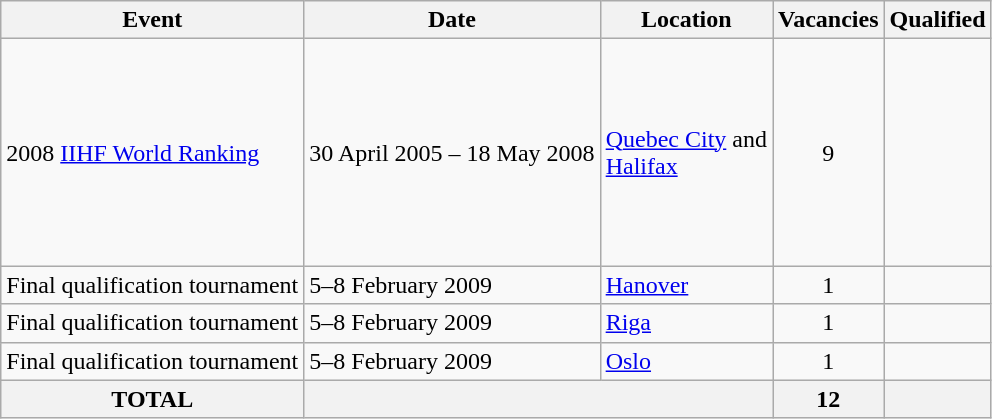<table class="wikitable">
<tr>
<th>Event</th>
<th>Date</th>
<th>Location</th>
<th>Vacancies</th>
<th>Qualified</th>
</tr>
<tr>
<td>2008 <a href='#'>IIHF World Ranking</a></td>
<td>30 April 2005 – 18 May 2008</td>
<td> <a href='#'>Quebec City</a> and<br><a href='#'>Halifax</a></td>
<td align=center>9</td>
<td><br><br><br><br><br><br><br><br></td>
</tr>
<tr>
<td>Final qualification tournament</td>
<td>5–8 February 2009</td>
<td> <a href='#'>Hanover</a></td>
<td align=center>1</td>
<td></td>
</tr>
<tr>
<td>Final qualification tournament</td>
<td>5–8 February 2009</td>
<td> <a href='#'>Riga</a></td>
<td align=center>1</td>
<td></td>
</tr>
<tr>
<td>Final qualification tournament</td>
<td>5–8 February 2009</td>
<td> <a href='#'>Oslo</a></td>
<td align=center>1</td>
<td></td>
</tr>
<tr>
<th>TOTAL</th>
<th colspan="2"></th>
<th>12</th>
<th></th>
</tr>
</table>
